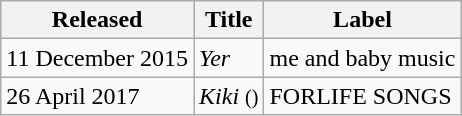<table class="wikitable">
<tr>
<th>Released</th>
<th>Title</th>
<th>Label</th>
</tr>
<tr>
<td>11 December 2015</td>
<td><em>Yer</em></td>
<td>me and baby music</td>
</tr>
<tr>
<td>26 April 2017</td>
<td><em>Kiki</em> <small>(</small><small>)</small></td>
<td>FORLIFE SONGS</td>
</tr>
</table>
